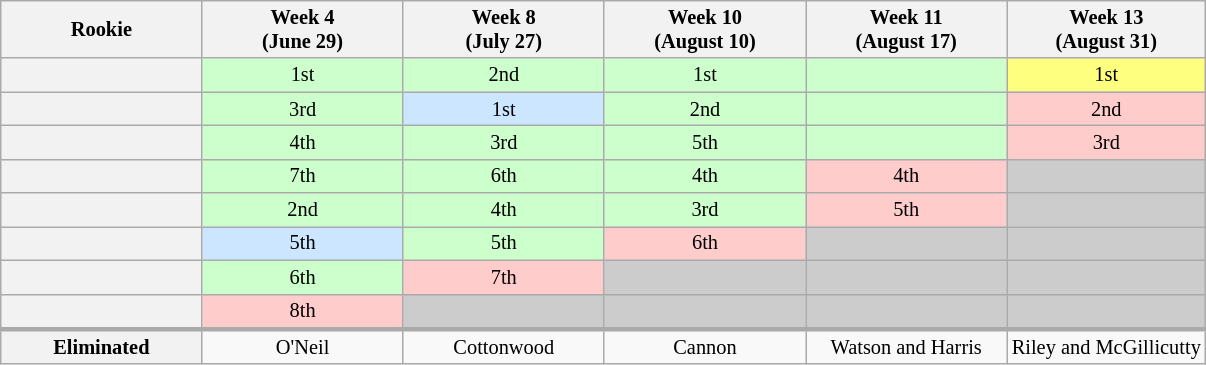<table class="wikitable sortable" style="text-align:center; font-size:85%">
<tr>
<th style="width:16.7%;">Rookie</th>
<th style="width:16.7%;">Week 4<br>(June 29)</th>
<th style="width:16.7%;">Week 8<br>(July 27)</th>
<th style="width:16.7%;">Week 10<br>(August 10)</th>
<th style="width:16.7%;">Week 11<br>(August 17)</th>
<th style="width:16.7%;">Week 13<br>(August 31)</th>
</tr>
<tr>
<th></th>
<td style="background:#cfc;">1st</td>
<td style="background:#cfc;">2nd</td>
<td style="background:#cfc;">1st</td>
<td style="background:#cfc;"></td>
<td style="background:#FFFF7F">1st</td>
</tr>
<tr>
<th></th>
<td style="background:#cfc;">3rd</td>
<td style="background:#CCE6FF">1st</td>
<td style="background:#cfc;">2nd</td>
<td style="background:#cfc;"></td>
<td style="background:#fcc;">2nd</td>
</tr>
<tr>
<th></th>
<td style="background:#cfc;">4th</td>
<td style="background:#cfc;">3rd</td>
<td style="background:#cfc;">5th</td>
<td style="background:#cfc;"></td>
<td style="background:#fcc;">3rd</td>
</tr>
<tr>
<th></th>
<td style="background:#cfc;">7th</td>
<td style="background:#cfc;">6th</td>
<td style="background:#cfc;">4th</td>
<td style="background:#fcc;">4th</td>
<td style="background:#ccc;"></td>
</tr>
<tr>
<th></th>
<td style="background:#cfc;">2nd</td>
<td style="background:#cfc;">4th</td>
<td style="background:#cfc;">3rd</td>
<td style="background:#fcc;">5th</td>
<td style="background:#ccc;"></td>
</tr>
<tr>
<th></th>
<td style="background:#CCE6FF">5th</td>
<td style="background:#cfc;">5th</td>
<td style="background:#fcc;">6th</td>
<td style="background:#ccc;"></td>
<td style="background:#ccc;"></td>
</tr>
<tr>
<th></th>
<td style="background:#cfc;">6th</td>
<td style="background:#fcc;">7th</td>
<td style="background:#ccc;"></td>
<td style="background:#ccc;"></td>
<td style="background:#ccc;"></td>
</tr>
<tr>
<th></th>
<td style="background:#fcc;">8th</td>
<td style="background:#ccc;"></td>
<td style="background:#ccc;"></td>
<td style="background:#ccc;"></td>
<td style="background:#ccc;"></td>
</tr>
<tr class="sortbottom" style="border-top:3px solid #AAA;">
<th>Eliminated</th>
<td>O'Neil</td>
<td>Cottonwood</td>
<td>Cannon</td>
<td>Watson and Harris</td>
<td>Riley and McGillicutty</td>
</tr>
</table>
